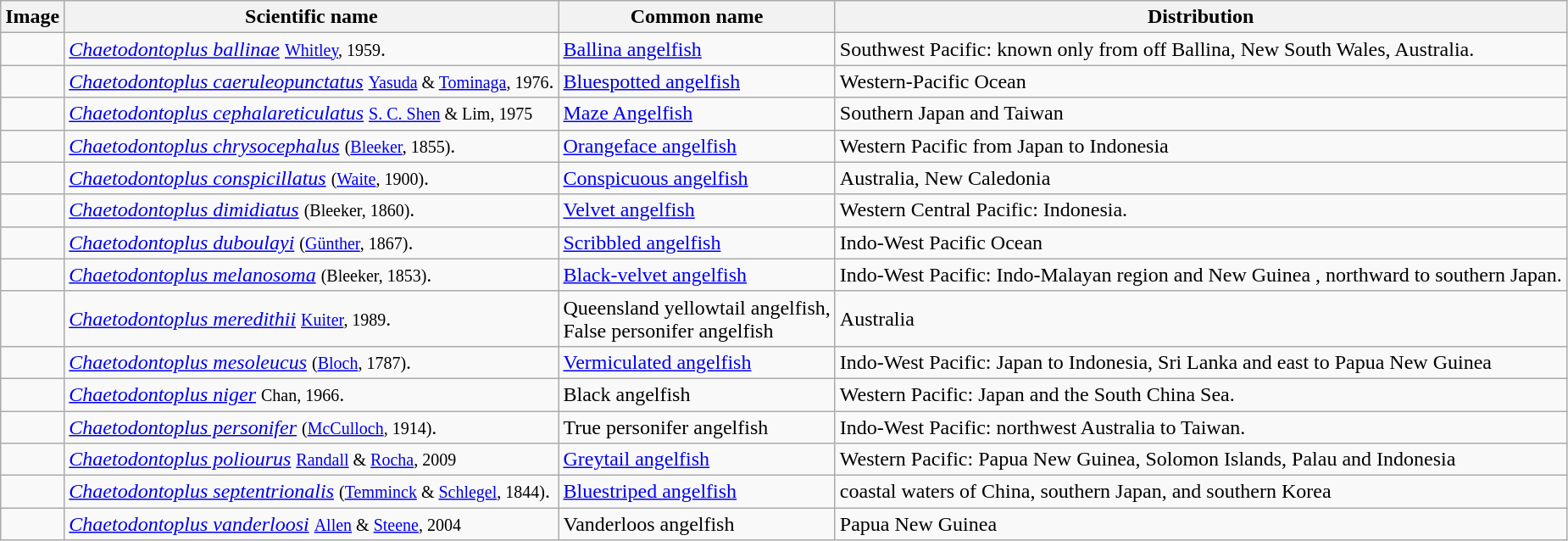<table class="wikitable">
<tr>
<th>Image</th>
<th>Scientific name</th>
<th>Common name</th>
<th>Distribution</th>
</tr>
<tr>
<td></td>
<td><em><a href='#'>Chaetodontoplus ballinae</a></em> <small><a href='#'>Whitley</a>, 1959</small>.</td>
<td><a href='#'>Ballina angelfish</a></td>
<td>Southwest Pacific: known only from off Ballina, New South Wales, Australia.</td>
</tr>
<tr>
<td></td>
<td><em><a href='#'>Chaetodontoplus caeruleopunctatus</a></em> <small> <a href='#'>Yasuda</a> & <a href='#'>Tominaga</a>, 1976</small>.</td>
<td><a href='#'>Bluespotted angelfish</a></td>
<td>Western-Pacific Ocean</td>
</tr>
<tr>
<td></td>
<td><em><a href='#'>Chaetodontoplus cephalareticulatus</a></em> <small><a href='#'>S. C. Shen</a> & Lim, 1975</small></td>
<td><a href='#'>Maze Angelfish</a></td>
<td>Southern Japan and Taiwan</td>
</tr>
<tr>
<td></td>
<td><em><a href='#'>Chaetodontoplus chrysocephalus</a></em> <small>(<a href='#'>Bleeker</a>, 1855)</small>.</td>
<td><a href='#'>Orangeface angelfish</a></td>
<td>Western Pacific from Japan to Indonesia</td>
</tr>
<tr>
<td></td>
<td><em><a href='#'>Chaetodontoplus conspicillatus</a></em> <small>(<a href='#'>Waite</a>, 1900)</small>.</td>
<td><a href='#'>Conspicuous angelfish</a></td>
<td>Australia, New Caledonia</td>
</tr>
<tr>
<td></td>
<td><em><a href='#'>Chaetodontoplus dimidiatus</a></em> <small>(Bleeker, 1860)</small>.</td>
<td><a href='#'>Velvet angelfish</a></td>
<td>Western Central Pacific: Indonesia.</td>
</tr>
<tr>
<td></td>
<td><em><a href='#'>Chaetodontoplus duboulayi</a></em> <small>(<a href='#'>Günther</a>, 1867)</small>.</td>
<td><a href='#'>Scribbled angelfish</a></td>
<td>Indo-West Pacific Ocean</td>
</tr>
<tr>
<td></td>
<td><em><a href='#'>Chaetodontoplus melanosoma</a></em> <small>(Bleeker, 1853)</small>.</td>
<td><a href='#'>Black-velvet angelfish</a></td>
<td>Indo-West Pacific: Indo-Malayan region and New Guinea , northward to southern Japan.</td>
</tr>
<tr>
<td></td>
<td><em><a href='#'>Chaetodontoplus meredithii</a></em> <small><a href='#'>Kuiter</a>, 1989</small>.</td>
<td>Queensland yellowtail angelfish,<br>False personifer angelfish</td>
<td>Australia</td>
</tr>
<tr>
<td></td>
<td><em><a href='#'>Chaetodontoplus mesoleucus</a></em> <small>(<a href='#'>Bloch</a>, 1787)</small>.</td>
<td><a href='#'>Vermiculated angelfish</a></td>
<td>Indo-West Pacific: Japan to Indonesia, Sri Lanka and east to Papua New Guinea</td>
</tr>
<tr>
<td></td>
<td><em><a href='#'>Chaetodontoplus niger</a></em> <small>Chan, 1966</small>.</td>
<td>Black angelfish</td>
<td>Western Pacific: Japan and the South China Sea.</td>
</tr>
<tr>
<td></td>
<td><em><a href='#'>Chaetodontoplus personifer</a></em> <small>(<a href='#'>McCulloch</a>, 1914)</small>.</td>
<td>True personifer angelfish</td>
<td>Indo-West Pacific: northwest Australia to Taiwan.</td>
</tr>
<tr>
<td></td>
<td><em><a href='#'>Chaetodontoplus poliourus</a></em> <small><a href='#'>Randall</a> & <a href='#'>Rocha</a>, 2009</small></td>
<td><a href='#'>Greytail angelfish</a></td>
<td>Western Pacific: Papua New Guinea, Solomon Islands, Palau and Indonesia</td>
</tr>
<tr>
<td></td>
<td><em><a href='#'>Chaetodontoplus septentrionalis</a></em> <small>(<a href='#'>Temminck</a> & <a href='#'>Schlegel</a>, 1844)</small>.</td>
<td><a href='#'>Bluestriped angelfish</a></td>
<td>coastal waters of China, southern Japan, and southern Korea</td>
</tr>
<tr>
<td></td>
<td><em><a href='#'>Chaetodontoplus vanderloosi</a></em> <small><a href='#'>Allen</a> & <a href='#'>Steene</a>, 2004</small></td>
<td>Vanderloos angelfish</td>
<td>Papua New Guinea</td>
</tr>
</table>
